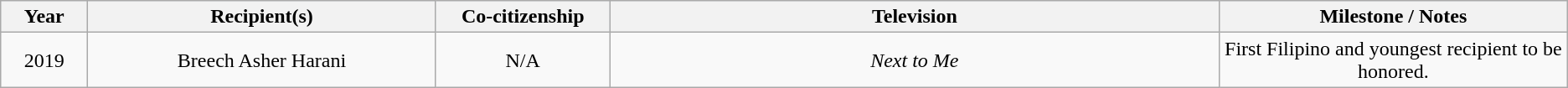<table class="wikitable" style="text-align: center">
<tr style="background:#ebf5ff;">
<th width="5%">Year</th>
<th width="20%">Recipient(s)</th>
<th width="10%">Co-citizenship</th>
<th width="35%">Television</th>
<th width="20%">Milestone / Notes</th>
</tr>
<tr>
<td>2019</td>
<td>Breech Asher Harani</td>
<td>N/A</td>
<td><em>Next to Me</em></td>
<td>First Filipino and youngest recipient to be honored.</td>
</tr>
</table>
